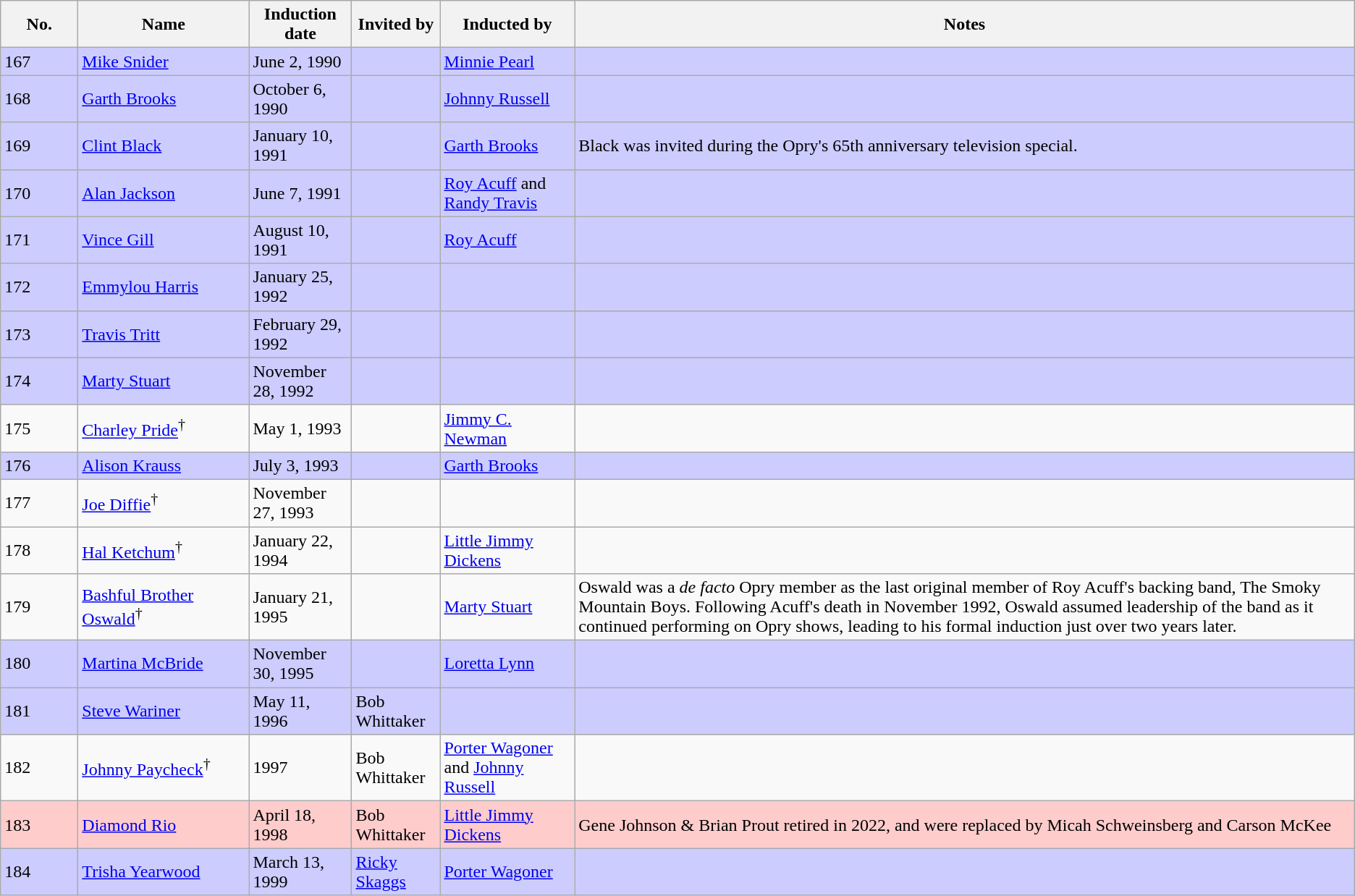<table class="wikitable sortable">
<tr>
<th scope="col" style="width:4em;">No.</th>
<th scope="col" style="width:150px;">Name</th>
<th scope="col">Induction date</th>
<th scope="col" class="unsortable">Invited by</th>
<th scope="col" class="unsortable">Inducted by</th>
<th scope="col" class="unsortable">Notes</th>
</tr>
<tr style="background:#ccccff">
<td>167</td>
<td><a href='#'>Mike Snider</a></td>
<td>June 2, 1990</td>
<td></td>
<td><a href='#'>Minnie Pearl</a></td>
<td></td>
</tr>
<tr style="background:#ccccff">
<td>168</td>
<td><a href='#'>Garth Brooks</a></td>
<td>October 6, 1990</td>
<td></td>
<td><a href='#'>Johnny Russell</a></td>
<td></td>
</tr>
<tr style="background:#ccccff">
<td>169</td>
<td><a href='#'>Clint Black</a></td>
<td>January 10, 1991</td>
<td></td>
<td><a href='#'>Garth Brooks</a></td>
<td>Black was invited during the Opry's 65th anniversary television special.</td>
</tr>
<tr style="background:#ccccff">
<td>170</td>
<td><a href='#'>Alan Jackson</a></td>
<td>June 7, 1991</td>
<td></td>
<td><a href='#'>Roy Acuff</a> and <a href='#'>Randy Travis</a></td>
<td></td>
</tr>
<tr style="background:#ccccff">
<td>171</td>
<td><a href='#'>Vince Gill</a></td>
<td>August 10, 1991</td>
<td></td>
<td><a href='#'>Roy Acuff</a></td>
<td></td>
</tr>
<tr style="background:#ccccff">
<td>172</td>
<td><a href='#'>Emmylou Harris</a></td>
<td>January 25, 1992</td>
<td></td>
<td></td>
<td></td>
</tr>
<tr style="background:#ccccff">
<td>173</td>
<td><a href='#'>Travis Tritt</a></td>
<td>February 29, 1992</td>
<td></td>
<td></td>
<td></td>
</tr>
<tr style="background:#ccccff">
<td>174</td>
<td><a href='#'>Marty Stuart</a></td>
<td>November 28, 1992</td>
<td></td>
<td></td>
<td></td>
</tr>
<tr>
<td>175</td>
<td><a href='#'>Charley Pride</a><sup>†</sup></td>
<td>May 1, 1993</td>
<td></td>
<td><a href='#'>Jimmy C. Newman</a></td>
<td></td>
</tr>
<tr style="background:#ccccff">
<td>176</td>
<td><a href='#'>Alison Krauss</a></td>
<td>July 3, 1993</td>
<td></td>
<td><a href='#'>Garth Brooks</a></td>
<td></td>
</tr>
<tr>
<td>177</td>
<td><a href='#'>Joe Diffie</a><sup>†</sup></td>
<td>November 27, 1993</td>
<td></td>
<td></td>
<td></td>
</tr>
<tr>
<td>178</td>
<td><a href='#'>Hal Ketchum</a><sup>†</sup></td>
<td>January 22, 1994</td>
<td></td>
<td><a href='#'>Little Jimmy Dickens</a></td>
<td></td>
</tr>
<tr>
<td>179</td>
<td><a href='#'>Bashful Brother Oswald</a><sup>†</sup></td>
<td>January 21, 1995</td>
<td></td>
<td><a href='#'>Marty Stuart</a></td>
<td>Oswald was a <em>de facto</em> Opry member as the last original member of Roy Acuff's backing band, The Smoky Mountain Boys. Following Acuff's death in November 1992, Oswald assumed leadership of the band as it continued performing on Opry shows, leading to his formal induction just over two years later.</td>
</tr>
<tr style="background:#ccccff">
<td>180</td>
<td><a href='#'>Martina McBride</a></td>
<td>November 30, 1995</td>
<td></td>
<td><a href='#'>Loretta Lynn</a></td>
<td></td>
</tr>
<tr style="background:#ccccff">
<td>181</td>
<td><a href='#'>Steve Wariner</a></td>
<td>May 11, 1996</td>
<td>Bob Whittaker</td>
<td></td>
<td></td>
</tr>
<tr>
<td>182</td>
<td><a href='#'>Johnny Paycheck</a><sup>†</sup></td>
<td>1997</td>
<td>Bob Whittaker</td>
<td><a href='#'>Porter Wagoner</a> and <a href='#'>Johnny Russell</a></td>
<td></td>
</tr>
<tr style="background:#ffcccc">
<td>183</td>
<td><a href='#'>Diamond Rio</a></td>
<td>April 18, 1998</td>
<td>Bob Whittaker</td>
<td><a href='#'>Little Jimmy Dickens</a></td>
<td>Gene Johnson & Brian Prout retired in 2022, and were replaced by Micah Schweinsberg and Carson McKee</td>
</tr>
<tr style="background:#ccccff">
<td>184</td>
<td><a href='#'>Trisha Yearwood</a></td>
<td>March 13, 1999</td>
<td><a href='#'>Ricky Skaggs</a></td>
<td><a href='#'>Porter Wagoner</a></td>
<td></td>
</tr>
</table>
